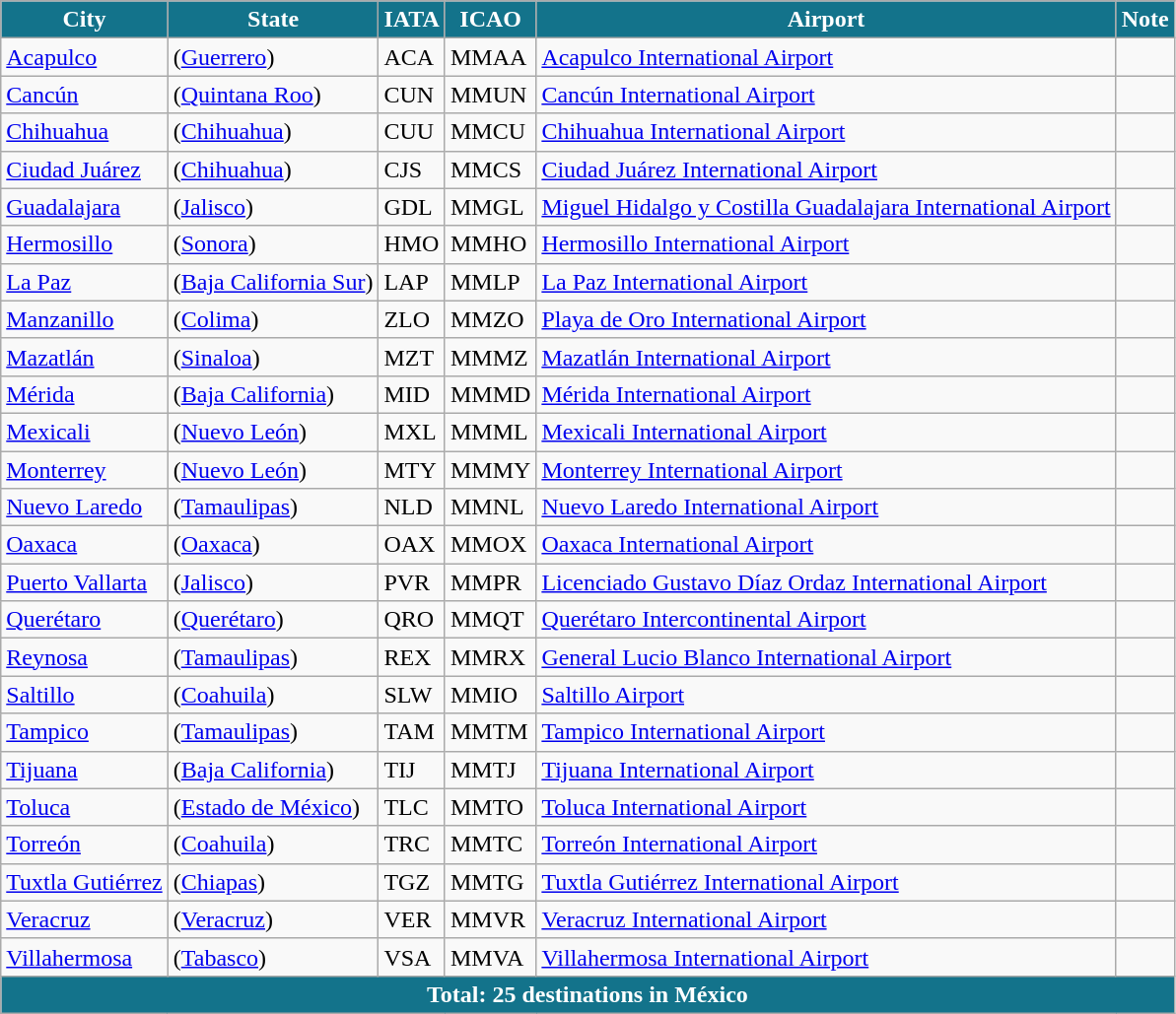<table class="sortable wikitable toccolours col3cen col4cen col6cen">
<tr>
<th style="background:#13738b; color:white;">City</th>
<th style="background:#13738b; color:white;">State</th>
<th style="background:#13738b; color:white;">IATA</th>
<th style="background:#13738b; color:white;">ICAO</th>
<th style="background:#13738b; color:white;">Airport</th>
<th style="background:#13738b; color:white;">Note</th>
</tr>
<tr>
<td><a href='#'>Acapulco</a></td>
<td> (<a href='#'>Guerrero</a>)</td>
<td>ACA</td>
<td>MMAA</td>
<td><a href='#'>Acapulco International Airport</a></td>
<td></td>
</tr>
<tr>
<td><a href='#'>Cancún</a></td>
<td> (<a href='#'>Quintana Roo</a>)</td>
<td>CUN</td>
<td>MMUN</td>
<td><a href='#'>Cancún International Airport</a></td>
<td></td>
</tr>
<tr>
<td><a href='#'>Chihuahua</a></td>
<td> (<a href='#'>Chihuahua</a>)</td>
<td>CUU</td>
<td>MMCU</td>
<td><a href='#'>Chihuahua International Airport</a></td>
<td></td>
</tr>
<tr>
<td><a href='#'>Ciudad Juárez</a></td>
<td> (<a href='#'>Chihuahua</a>)</td>
<td>CJS</td>
<td>MMCS</td>
<td><a href='#'>Ciudad Juárez International Airport</a></td>
<td></td>
</tr>
<tr>
<td><a href='#'>Guadalajara</a></td>
<td> (<a href='#'>Jalisco</a>)</td>
<td>GDL</td>
<td>MMGL</td>
<td><a href='#'>Miguel Hidalgo y Costilla Guadalajara International Airport</a></td>
<td></td>
</tr>
<tr>
<td><a href='#'>Hermosillo</a></td>
<td> (<a href='#'>Sonora</a>)</td>
<td>HMO</td>
<td>MMHO</td>
<td><a href='#'>Hermosillo International Airport</a></td>
<td></td>
</tr>
<tr>
<td><a href='#'>La Paz</a></td>
<td> (<a href='#'>Baja California Sur</a>)</td>
<td>LAP</td>
<td>MMLP</td>
<td><a href='#'>La Paz International Airport</a></td>
<td></td>
</tr>
<tr>
<td><a href='#'>Manzanillo</a></td>
<td> (<a href='#'>Colima</a>)</td>
<td>ZLO</td>
<td>MMZO</td>
<td><a href='#'>Playa de Oro International Airport</a></td>
<td></td>
</tr>
<tr>
<td><a href='#'>Mazatlán</a></td>
<td> (<a href='#'>Sinaloa</a>)</td>
<td>MZT</td>
<td>MMMZ</td>
<td><a href='#'>Mazatlán International Airport</a></td>
<td></td>
</tr>
<tr>
<td><a href='#'>Mérida</a></td>
<td> (<a href='#'>Baja California</a>)</td>
<td>MID</td>
<td>MMMD</td>
<td><a href='#'>Mérida International Airport</a></td>
<td></td>
</tr>
<tr>
<td><a href='#'>Mexicali</a></td>
<td> (<a href='#'>Nuevo León</a>)</td>
<td>MXL</td>
<td>MMML</td>
<td><a href='#'>Mexicali International Airport</a></td>
<td></td>
</tr>
<tr>
<td><a href='#'>Monterrey</a></td>
<td> (<a href='#'>Nuevo León</a>)</td>
<td>MTY</td>
<td>MMMY</td>
<td><a href='#'>Monterrey International Airport</a></td>
<td></td>
</tr>
<tr>
<td><a href='#'>Nuevo Laredo</a></td>
<td> (<a href='#'>Tamaulipas</a>)</td>
<td>NLD</td>
<td>MMNL</td>
<td><a href='#'>Nuevo Laredo International Airport</a></td>
<td></td>
</tr>
<tr>
<td><a href='#'>Oaxaca</a></td>
<td> (<a href='#'>Oaxaca</a>)</td>
<td>OAX</td>
<td>MMOX</td>
<td><a href='#'>Oaxaca International Airport</a></td>
<td></td>
</tr>
<tr>
<td><a href='#'>Puerto Vallarta</a></td>
<td> (<a href='#'>Jalisco</a>)</td>
<td>PVR</td>
<td>MMPR</td>
<td><a href='#'>Licenciado Gustavo Díaz Ordaz International Airport</a></td>
<td></td>
</tr>
<tr>
<td><a href='#'>Querétaro</a></td>
<td> (<a href='#'>Querétaro</a>)</td>
<td>QRO</td>
<td>MMQT</td>
<td><a href='#'>Querétaro Intercontinental Airport</a></td>
<td></td>
</tr>
<tr>
<td><a href='#'>Reynosa</a></td>
<td> (<a href='#'>Tamaulipas</a>)</td>
<td>REX</td>
<td>MMRX</td>
<td><a href='#'>General Lucio Blanco International Airport</a></td>
<td></td>
</tr>
<tr>
<td><a href='#'>Saltillo</a></td>
<td> (<a href='#'>Coahuila</a>)</td>
<td>SLW</td>
<td>MMIO</td>
<td><a href='#'>Saltillo Airport</a></td>
<td></td>
</tr>
<tr>
<td><a href='#'>Tampico</a></td>
<td> (<a href='#'>Tamaulipas</a>)</td>
<td>TAM</td>
<td>MMTM</td>
<td><a href='#'>Tampico International Airport</a></td>
<td></td>
</tr>
<tr>
<td><a href='#'>Tijuana</a></td>
<td> (<a href='#'>Baja California</a>)</td>
<td>TIJ</td>
<td>MMTJ</td>
<td><a href='#'>Tijuana International Airport</a></td>
<td></td>
</tr>
<tr>
<td><a href='#'>Toluca</a></td>
<td> (<a href='#'>Estado de México</a>)</td>
<td>TLC</td>
<td>MMTO</td>
<td><a href='#'>Toluca International Airport</a></td>
<td></td>
</tr>
<tr>
<td><a href='#'>Torreón</a></td>
<td> (<a href='#'>Coahuila</a>)</td>
<td>TRC</td>
<td>MMTC</td>
<td><a href='#'>Torreón International Airport</a></td>
<td></td>
</tr>
<tr>
<td><a href='#'>Tuxtla Gutiérrez</a></td>
<td> (<a href='#'>Chiapas</a>)</td>
<td>TGZ</td>
<td>MMTG</td>
<td><a href='#'>Tuxtla Gutiérrez International Airport</a></td>
<td></td>
</tr>
<tr>
<td><a href='#'>Veracruz</a></td>
<td> (<a href='#'>Veracruz</a>)</td>
<td>VER</td>
<td>MMVR</td>
<td><a href='#'>Veracruz International Airport</a></td>
<td></td>
</tr>
<tr>
<td><a href='#'>Villahermosa</a></td>
<td> (<a href='#'>Tabasco</a>)</td>
<td>VSA</td>
<td>MMVA</td>
<td><a href='#'>Villahermosa International Airport</a></td>
<td></td>
</tr>
<tr>
<th style="background:#13738b; color:white" colspan="6">Total: 25 destinations in México</th>
</tr>
</table>
